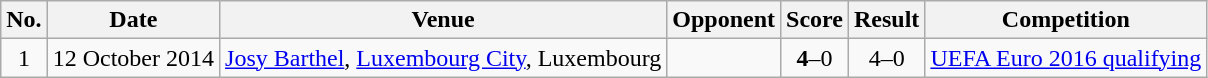<table class="wikitable">
<tr>
<th>No.</th>
<th>Date</th>
<th>Venue</th>
<th>Opponent</th>
<th>Score</th>
<th>Result</th>
<th>Competition</th>
</tr>
<tr>
<td align=center>1</td>
<td>12 October 2014</td>
<td><a href='#'>Josy Barthel</a>, <a href='#'>Luxembourg City</a>, Luxembourg</td>
<td></td>
<td align=center><strong>4</strong>–0</td>
<td align=center>4–0</td>
<td><a href='#'>UEFA Euro 2016 qualifying</a></td>
</tr>
</table>
